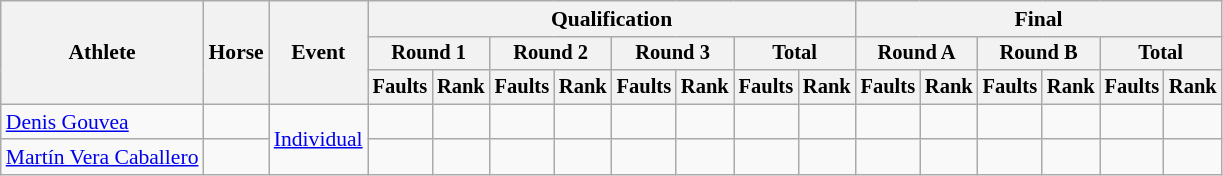<table class=wikitable style=font-size:90%;text-align:center>
<tr>
<th rowspan=3>Athlete</th>
<th rowspan=3>Horse</th>
<th rowspan=3>Event</th>
<th colspan=8>Qualification</th>
<th colspan=6>Final</th>
</tr>
<tr style=font-size:95%>
<th colspan=2>Round 1</th>
<th colspan=2>Round 2</th>
<th colspan=2>Round 3</th>
<th colspan=2>Total</th>
<th colspan=2>Round A</th>
<th colspan=2>Round B</th>
<th colspan=2>Total</th>
</tr>
<tr style=font-size:95%>
<th>Faults</th>
<th>Rank</th>
<th>Faults</th>
<th>Rank</th>
<th>Faults</th>
<th>Rank</th>
<th>Faults</th>
<th>Rank</th>
<th>Faults</th>
<th>Rank</th>
<th>Faults</th>
<th>Rank</th>
<th>Faults</th>
<th>Rank</th>
</tr>
<tr>
<td align=left><a href='#'>Denis Gouvea</a></td>
<td align=left></td>
<td align=left rowspan=2><a href='#'>Individual</a></td>
<td></td>
<td></td>
<td></td>
<td></td>
<td></td>
<td></td>
<td></td>
<td></td>
<td></td>
<td></td>
<td></td>
<td></td>
<td></td>
<td></td>
</tr>
<tr>
<td align=left><a href='#'>Martín Vera Caballero</a></td>
<td align=left></td>
<td></td>
<td></td>
<td></td>
<td></td>
<td></td>
<td></td>
<td></td>
<td></td>
<td></td>
<td></td>
<td></td>
<td></td>
<td></td>
<td></td>
</tr>
</table>
